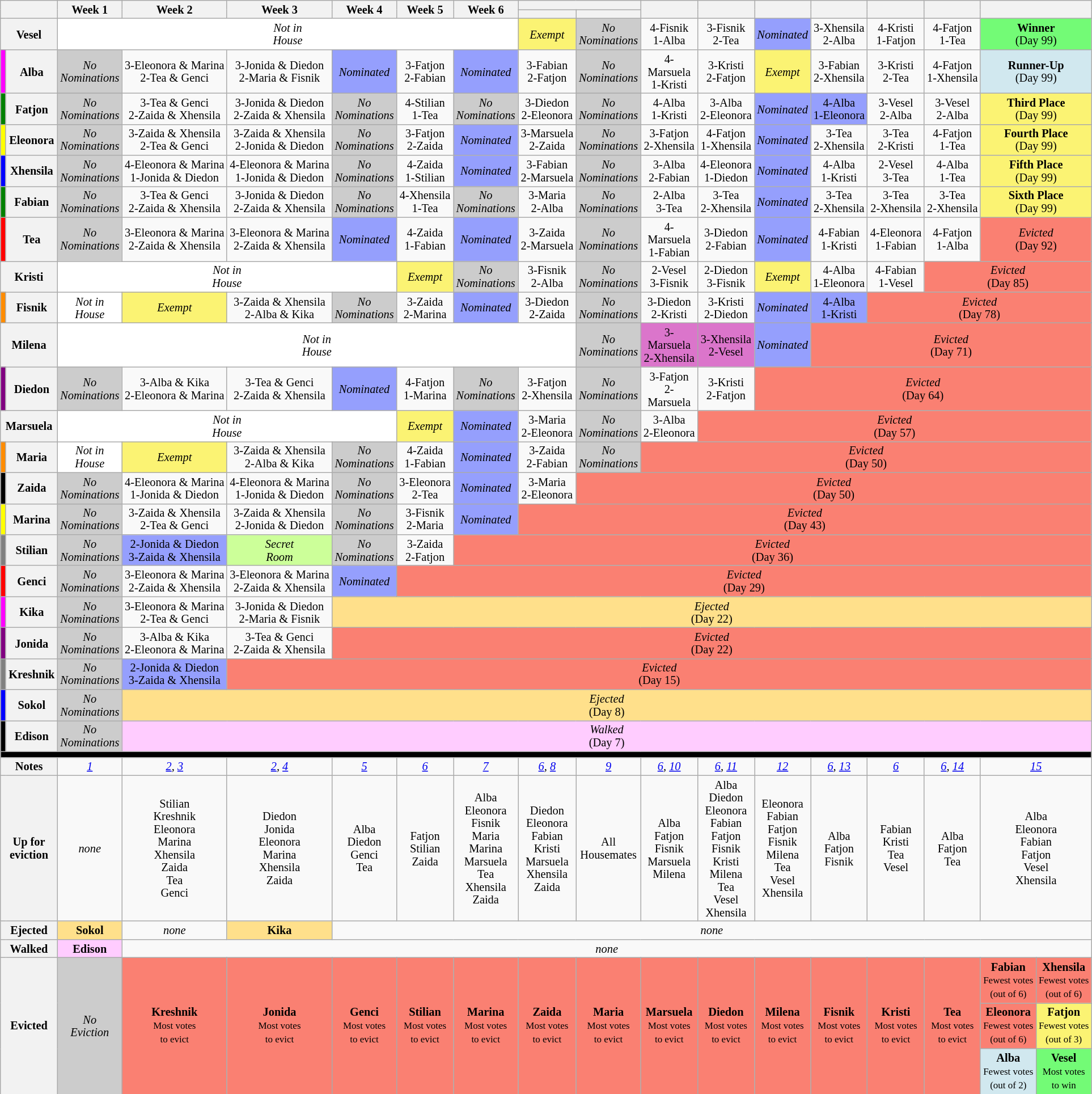<table class="wikitable nowrap" style="text-align:center; width:100%; font-size:85%; line-height:15px;">
<tr>
<th rowspan="2" colspan="2" style="width: 5%;"></th>
<th rowspan="2" style="width: 6%;">Week 1</th>
<th rowspan="2" style="width: 6%;">Week 2</th>
<th rowspan="2" style="width: 6%;">Week 3</th>
<th rowspan="2" style="width: 6%;">Week 4</th>
<th rowspan="2" style="width: 6%;">Week 5</th>
<th rowspan="2" style="width: 6%;">Week 6</th>
<th colspan="2" style="width: 12%;"></th>
<th rowspan="2" style="width: 6%;"></th>
<th rowspan="2" style="width: 6%;"></th>
<th rowspan="2" style="width: 6%;"></th>
<th rowspan="2" style="width: 6%;"></th>
<th rowspan="2" style="width: 6%;"></th>
<th rowspan="2" style="width: 6%;"></th>
<th rowspan="2" colspan="2" style="width: 12%;"></th>
</tr>
<tr>
<th style="width: 6%;"></th>
<th style="width: 6%;"></th>
</tr>
<tr>
<th colspan=2>Vesel</th>
<td colspan=6 bgcolor="white"><em>Not in<br>House</em></td>
<td style="background:#fbf373;"><em>Exempt</em></td>
<td bgcolor="CCCCCC"><em>No<br>Nominations</em></td>
<td>4-Fisnik<br>1-Alba</td>
<td>3-Fisnik<br>2-Tea</td>
<td style="background:#959FFD"><em>Nominated</em></td>
<td>3-Xhensila<br>2-Alba</td>
<td>4-Kristi<br>1-Fatjon</td>
<td>4-Fatjon<br>1-Tea</td>
<td colspan=2 style="background:#73FB76;"><strong>Winner</strong><br>(Day 99)</td>
</tr>
<tr>
<td style="background:#FF00FF"></td>
<th>Alba</th>
<td bgcolor="CCCCCC"><em>No<br>Nominations</em></td>
<td>3-Eleonora & Marina<br>2-Tea & Genci</td>
<td>3-Jonida & Diedon<br>2-Maria & Fisnik</td>
<td style="background:#959FFD"><em>Nominated</em></td>
<td>3-Fatjon<br>2-Fabian</td>
<td style="background:#959FFD"><em>Nominated</em></td>
<td>3-Fabian<br>2-Fatjon</td>
<td bgcolor="CCCCCC"><em>No<br>Nominations</em></td>
<td>4-Marsuela<br>1-Kristi</td>
<td>3-Kristi<br>2-Fatjon</td>
<td style="background:#fbf373;"><em>Exempt</em></td>
<td>3-Fabian<br>2-Xhensila</td>
<td>3-Kristi<br>2-Tea</td>
<td nowrap>4-Fatjon<br>1-Xhensila</td>
<td colspan=2 style="background:#D1E8EF;"><strong>Runner-Up</strong><br>(Day 99)</td>
</tr>
<tr>
<td style="background:#008000"></td>
<th>Fatjon</th>
<td bgcolor="CCCCCC"><em>No<br>Nominations</em></td>
<td>3-Tea & Genci<br>2-Zaida & Xhensila</td>
<td>3-Jonida & Diedon<br>2-Zaida & Xhensila</td>
<td bgcolor="CCCCCC"><em>No<br>Nominations</em></td>
<td>4-Stilian<br>1-Tea</td>
<td bgcolor="CCCCCC"><em>No<br>Nominations</em></td>
<td>3-Diedon<br>2-Eleonora</td>
<td bgcolor="CCCCCC"><em>No<br>Nominations</em></td>
<td>4-Alba<br>1-Kristi</td>
<td>3-Alba<br>2-Eleonora</td>
<td style="background:#959FFD"><em>Nominated</em></td>
<td style="background:#959FFD" nowrap>4-Alba<br>1-Eleonora</td>
<td>3-Vesel<br>2-Alba</td>
<td>3-Vesel<br>2-Alba</td>
<td colspan=2 style="background:#fbf373;"><strong>Third Place</strong><br>(Day 99)</td>
</tr>
<tr>
<td style="background:#FFFF00"></td>
<th>Eleonora</th>
<td bgcolor="CCCCCC"><em>No<br>Nominations</em></td>
<td>3-Zaida & Xhensila<br>2-Tea & Genci</td>
<td>3-Zaida & Xhensila<br>2-Jonida & Diedon</td>
<td bgcolor="CCCCCC"><em>No<br>Nominations</em></td>
<td>3-Fatjon<br>2-Zaida</td>
<td style="background:#959FFD"><em>Nominated</em></td>
<td nowrap>3-Marsuela<br>2-Zaida</td>
<td bgcolor="CCCCCC"><em>No<br>Nominations</em></td>
<td>3-Fatjon<br>2-Xhensila</td>
<td>4-Fatjon<br>1-Xhensila</td>
<td style="background:#959FFD"><em>Nominated</em></td>
<td>3-Tea<br>2-Xhensila</td>
<td>3-Tea<br>2-Kristi</td>
<td>4-Fatjon<br>1-Tea</td>
<td colspan=2 style="background:#fbf373;"><strong>Fourth Place</strong><br>(Day 99)</td>
</tr>
<tr>
<td style="background:#0000FF"><strong></strong></td>
<th>Xhensila</th>
<td bgcolor="CCCCCC"><em>No<br>Nominations</em></td>
<td nowrap>4-Eleonora & Marina<br>1-Jonida & Diedon</td>
<td>4-Eleonora & Marina<br>1-Jonida & Diedon</td>
<td bgcolor="CCCCCC"><em>No<br>Nominations</em></td>
<td>4-Zaida<br>1-Stilian</td>
<td style="background:#959FFD"><em>Nominated</em></td>
<td>3-Fabian<br>2-Marsuela</td>
<td bgcolor="CCCCCC"><em>No<br>Nominations</em></td>
<td>3-Alba<br>2-Fabian</td>
<td nowrap>4-Eleonora<br>1-Diedon</td>
<td style="background:#959FFD"><em>Nominated</em></td>
<td>4-Alba<br>1-Kristi</td>
<td>2-Vesel<br>3-Tea</td>
<td>4-Alba<br>1-Tea</td>
<td colspan=2 style="background:#fbf373;"><strong>Fifth Place</strong><br>(Day 99)</td>
</tr>
<tr>
<td style="background:#008000"></td>
<th>Fabian</th>
<td bgcolor="CCCCCC"><em>No<br>Nominations</em></td>
<td>3-Tea & Genci<br>2-Zaida & Xhensila</td>
<td>3-Jonida & Diedon<br>2-Zaida & Xhensila</td>
<td bgcolor="CCCCCC"><em>No<br>Nominations</em></td>
<td>4-Xhensila<br>1-Tea</td>
<td bgcolor="CCCCCC"><em>No<br>Nominations</em></td>
<td>3-Maria<br>2-Alba</td>
<td bgcolor="CCCCCC"><em>No<br>Nominations</em></td>
<td>2-Alba<br>3-Tea</td>
<td>3-Tea<br>2-Xhensila</td>
<td style="background:#959FFD"><em>Nominated</em></td>
<td>3-Tea<br>2-Xhensila</td>
<td>3-Tea<br>2-Xhensila</td>
<td>3-Tea<br>2-Xhensila</td>
<td colspan=2 style="background:#fbf373;"><strong>Sixth Place</strong><br>(Day 99)</td>
</tr>
<tr>
<td style="background:#FF0000"></td>
<th>Tea</th>
<td bgcolor="CCCCCC"><em>No<br>Nominations</em></td>
<td>3-Eleonora & Marina<br>2-Zaida & Xhensila</td>
<td>3-Eleonora & Marina<br>2-Zaida & Xhensila</td>
<td style="background:#959FFD"><em>Nominated</em></td>
<td>4-Zaida<br>1-Fabian</td>
<td style="background:#959FFD"><em>Nominated</em></td>
<td>3-Zaida<br>2-Marsuela</td>
<td bgcolor="CCCCCC"><em>No<br>Nominations</em></td>
<td>4-Marsuela<br>1-Fabian</td>
<td>3-Diedon<br>2-Fabian</td>
<td style="background:#959FFD"><em>Nominated</em></td>
<td>4-Fabian<br>1-Kristi</td>
<td nowrap>4-Eleonora<br>1-Fabian</td>
<td>4-Fatjon<br>1-Alba</td>
<td colspan="2" style="background:salmon;"><em>Evicted</em><br>(Day 92)</td>
</tr>
<tr>
<th colspan=2>Kristi</th>
<td colspan=4 bgcolor="white"><em>Not in<br>House</em></td>
<td style="background:#fbf373;"><em>Exempt</em></td>
<td bgcolor="CCCCCC"><em>No<br>Nominations</em></td>
<td>3-Fisnik<br>2-Alba</td>
<td bgcolor="CCCCCC"><em>No<br>Nominations</em></td>
<td>2-Vesel<br>3-Fisnik</td>
<td>2-Diedon<br>3-Fisnik</td>
<td style="background:#fbf373;"><em>Exempt</em></td>
<td>4-Alba<br>1-Eleonora</td>
<td>4-Fabian<br>1-Vesel</td>
<td colspan="3" style="background:salmon;"><em>Evicted</em><br>(Day 85)</td>
</tr>
<tr>
<td style="background:darkorange"></td>
<th>Fisnik</th>
<td bgcolor="white"><em>Not in<br>House</em></td>
<td style="background:#fbf373;"><em>Exempt</em></td>
<td>3-Zaida & Xhensila<br>2-Alba & Kika</td>
<td bgcolor="CCCCCC"><em>No<br>Nominations</em></td>
<td>3-Zaida<br>2-Marina</td>
<td style="background:#959FFD"><em>Nominated</em></td>
<td>3-Diedon<br>2-Zaida</td>
<td bgcolor="CCCCCC"><em>No<br>Nominations</em></td>
<td>3-Diedon<br>2-Kristi</td>
<td>3-Kristi<br>2-Diedon</td>
<td style="background:#959FFD"><em>Nominated</em></td>
<td style="background:#959FFD">4-Alba<br>1-Kristi</td>
<td colspan="4" style="background:salmon;"><em>Evicted</em><br>(Day 78)</td>
</tr>
<tr>
<th colspan=2>Milena</th>
<td colspan=7 bgcolor="white"><em>Not in<br>House</em></td>
<td bgcolor="CCCCCC"><em>No<br>Nominations</em></td>
<td style="background:#db75cb; text-align:center">3-Marsuela<br>2-Xhensila</td>
<td style="background:#db75cb; text-align:center">3-Xhensila<br>2-Vesel</td>
<td style="background:#959FFD"><em>Nominated</em></td>
<td colspan="5" style="background:salmon;"><em>Evicted</em><br>(Day 71)</td>
</tr>
<tr>
<td style="background:#800080"></td>
<th>Diedon</th>
<td bgcolor="CCCCCC"><em>No<br>Nominations</em></td>
<td>3-Alba & Kika<br>2-Eleonora & Marina</td>
<td>3-Tea & Genci<br>2-Zaida & Xhensila</td>
<td style="background:#959FFD"><em>Nominated</em></td>
<td>4-Fatjon<br>1-Marina</td>
<td bgcolor="CCCCCC"><em>No<br>Nominations</em></td>
<td>3-Fatjon<br>2-Xhensila</td>
<td bgcolor="CCCCCC"><em>No<br>Nominations</em></td>
<td>3-Fatjon<br>2-Marsuela</td>
<td>3-Kristi<br>2-Fatjon</td>
<td colspan="6" style="background:salmon;"><em>Evicted</em><br>(Day 64)</td>
</tr>
<tr>
<th colspan=2>Marsuela</th>
<td colspan=4 bgcolor="white"><em>Not in<br>House</em></td>
<td style="background:#fbf373;"><em>Exempt</em></td>
<td style="background:#959FFD"><em>Nominated</em></td>
<td>3-Maria<br>2-Eleonora</td>
<td bgcolor="CCCCCC"><em>No<br>Nominations</em></td>
<td nowrap>3-Alba<br>2-Eleonora</td>
<td colspan="7" style="background:salmon;"><em>Evicted</em><br>(Day 57)</td>
</tr>
<tr>
<td style="background:darkorange"></td>
<th>Maria</th>
<td bgcolor="white"><em>Not in<br>House</em></td>
<td style="background:#fbf373;"><em>Exempt</em></td>
<td>3-Zaida & Xhensila<br>2-Alba & Kika</td>
<td bgcolor="CCCCCC"><em>No<br>Nominations</em></td>
<td>4-Zaida<br>1-Fabian</td>
<td style="background:#959FFD"><em>Nominated</em></td>
<td>3-Zaida<br>2-Fabian</td>
<td bgcolor="CCCCCC"><em>No<br>Nominations</em></td>
<td colspan="8" style="background:salmon;"><em>Evicted</em><br>(Day 50)</td>
</tr>
<tr>
<td style="background:#000"><strong></strong></td>
<th>Zaida</th>
<td bgcolor="CCCCCC"><em>No<br>Nominations</em></td>
<td>4-Eleonora & Marina<br>1-Jonida & Diedon</td>
<td>4-Eleonora & Marina<br>1-Jonida & Diedon</td>
<td bgcolor="CCCCCC"><em>No<br>Nominations</em></td>
<td nowrap>3-Eleonora<br>2-Tea</td>
<td style="background:#959FFD"><em>Nominated</em></td>
<td>3-Maria<br>2-Eleonora</td>
<td colspan="9" style="background:salmon;"><em>Evicted</em><br>(Day 50)</td>
</tr>
<tr>
<td style="background:#FFFF00"></td>
<th>Marina</th>
<td bgcolor="CCCCCC"><em>No<br>Nominations</em></td>
<td>3-Zaida & Xhensila<br>2-Tea & Genci</td>
<td>3-Zaida & Xhensila<br>2-Jonida & Diedon</td>
<td bgcolor="CCCCCC"><em>No<br>Nominations</em></td>
<td>3-Fisnik<br>2-Maria</td>
<td style="background:#959FFD"><em>Nominated</em></td>
<td colspan="10" style="background:salmon;"><em>Evicted</em><br>(Day 43)</td>
</tr>
<tr>
<td style="background:#808080"></td>
<th>Stilian</th>
<td bgcolor="CCCCCC"><em>No<br>Nominations</em></td>
<td style="background:#959FFD">2-Jonida & Diedon<br>3-Zaida & Xhensila</td>
<td style="background:#CCFF99;"><em>Secret<br>Room</em></td>
<td bgcolor="CCCCCC"><em>No<br>Nominations</em></td>
<td>3-Zaida<br>2-Fatjon</td>
<td colspan="11" style="background:salmon;"><em>Evicted</em><br>(Day 36)</td>
</tr>
<tr>
<td style="background:#FF0000"></td>
<th>Genci</th>
<td bgcolor="CCCCCC"><em>No<br>Nominations</em></td>
<td>3-Eleonora & Marina<br>2-Zaida & Xhensila</td>
<td nowrap>3-Eleonora & Marina<br>2-Zaida & Xhensila</td>
<td style="background:#959FFD"><em>Nominated</em></td>
<td colspan="12" style="background:salmon;"><em>Evicted</em><br>(Day 29)</td>
</tr>
<tr>
<td style="background:#FF00FF"></td>
<th>Kika</th>
<td bgcolor="CCCCCC"><em>No<br>Nominations</em></td>
<td>3-Eleonora & Marina<br>2-Tea & Genci</td>
<td>3-Jonida & Diedon<br>2-Maria & Fisnik</td>
<td colspan="13" style="background:#ffe08b;"><em>Ejected</em><br>(Day 22)</td>
</tr>
<tr>
<td style="background:#800080"></td>
<th>Jonida</th>
<td bgcolor="CCCCCC"><em>No<br>Nominations</em></td>
<td>3-Alba & Kika<br>2-Eleonora & Marina</td>
<td>3-Tea & Genci<br>2-Zaida & Xhensila</td>
<td colspan="13" style="background:salmon;"><em>Evicted</em><br>(Day 22)</td>
</tr>
<tr>
<td style="background:#808080"></td>
<th>Kreshnik</th>
<td bgcolor="CCCCCC"><em>No<br>Nominations</em></td>
<td style="background:#959FFD">2-Jonida & Diedon<br>3-Zaida & Xhensila</td>
<td colspan="14" style="background:salmon;"><em>Evicted</em><br>(Day 15)</td>
</tr>
<tr>
<td style="background:#0000FF"></td>
<th>Sokol</th>
<td bgcolor="CCCCCC"><em>No<br>Nominations</em></td>
<td colspan="15" style="background:#ffe08b;"><em>Ejected</em><br>(Day 8)</td>
</tr>
<tr>
<td style="background:#000"></td>
<th>Edison</th>
<td bgcolor="CCCCCC"><em>No<br>Nominations</em></td>
<td colspan="16" style="background:#FFCCFF;"><em>Walked</em><br>(Day 7)</td>
</tr>
<tr>
<td colspan=18 style="background:#000"></td>
</tr>
<tr>
<th colspan=2>Notes</th>
<td><em><a href='#'>1</a></em></td>
<td><em><a href='#'>2</a>, <a href='#'>3</a></em></td>
<td><em><a href='#'>2</a>, <a href='#'>4</a></em></td>
<td><em><a href='#'>5</a></em></td>
<td><em><a href='#'>6</a></em></td>
<td><em><a href='#'>7</a></em></td>
<td><em><a href='#'>6</a>, <a href='#'>8</a></em></td>
<td><em><a href='#'>9</a></em></td>
<td><em><a href='#'>6</a>, <a href='#'>10</a></em></td>
<td><em><a href='#'>6</a>, <a href='#'>11</a></em></td>
<td><em><a href='#'>12</a></em></td>
<td><em><a href='#'>6</a>, <a href='#'>13</a></em></td>
<td><em><a href='#'>6</a></em></td>
<td><em><a href='#'>6</a>, <a href='#'>14</a></em></td>
<td colspan=2><em><a href='#'>15</a></em></td>
</tr>
<tr>
<th colspan=2>Up for<br>eviction</th>
<td><em>none</em></td>
<td>Stilian<br>Kreshnik<br>Eleonora<br>Marina<br>Xhensila<br>Zaida<br>Tea<br>Genci</td>
<td>Diedon<br>Jonida<br>Eleonora<br>Marina<br>Xhensila<br>Zaida</td>
<td>Alba<br>Diedon<br>Genci<br>Tea</td>
<td>Fatjon<br>Stilian<br>Zaida</td>
<td>Alba<br>Eleonora<br>Fisnik<br>Maria<br>Marina<br>Marsuela<br>Tea<br>Xhensila<br>Zaida</td>
<td>Diedon<br>Eleonora<br>Fabian<br>Kristi<br>Marsuela<br>Xhensila<br>Zaida</td>
<td>All<br>Housemates</td>
<td>Alba<br>Fatjon<br>Fisnik<br>Marsuela<br>Milena</td>
<td>Alba<br>Diedon<br>Eleonora<br>Fabian<br>Fatjon<br>Fisnik<br>Kristi<br>Milena<br>Tea<br>Vesel<br>Xhensila</td>
<td>Eleonora<br>Fabian<br>Fatjon<br>Fisnik<br>Milena<br>Tea<br>Vesel<br>Xhensila</td>
<td>Alba<br>Fatjon<br>Fisnik</td>
<td>Fabian<br>Kristi<br>Tea<br>Vesel</td>
<td>Alba<br>Fatjon<br>Tea</td>
<td colspan=2>Alba<br>Eleonora<br>Fabian<br>Fatjon<br>Vesel<br>Xhensila</td>
</tr>
<tr>
<th colspan=2>Ejected</th>
<td style="background:#ffe08b;"><strong>Sokol</strong></td>
<td><em>none</em></td>
<td style="background:#ffe08b;"><strong>Kika</strong></td>
<td colspan=13><em>none</em></td>
</tr>
<tr>
<th colspan=2>Walked</th>
<td style="background:#FFCCFF;"><strong>Edison</strong></td>
<td colspan=15><em>none</em></td>
</tr>
<tr>
<th rowspan=3 colspan=2>Evicted</th>
<td rowspan=3 bgcolor="CCCCCC"><em>No<br>Eviction</em></td>
<td rowspan=3 style="background:salmon;"><strong>Kreshnik</strong><br><small>Most votes<br>to evict</small></td>
<td rowspan=3 style="background:salmon;"><strong>Jonida</strong><br><small>Most votes<br>to evict</small></td>
<td rowspan=3 style="background:salmon;"><strong>Genci</strong><br><small>Most votes<br>to evict</small></td>
<td rowspan=3 style="background:salmon;"><strong>Stilian</strong><br><small>Most votes<br>to evict</small></td>
<td rowspan=3 style="background:salmon;"><strong>Marina</strong><br><small>Most votes<br>to evict</small></td>
<td rowspan=3 style="background:salmon;"><strong>Zaida</strong><br><small>Most votes<br>to evict</small></td>
<td rowspan=3 style="background:salmon;"><strong>Maria</strong><br><small>Most votes<br>to evict</small></td>
<td rowspan=3 style="background:salmon;"><strong>Marsuela</strong><br><small>Most votes<br>to evict</small></td>
<td rowspan=3 style="background:salmon;"><strong>Diedon</strong><br><small>Most votes<br>to evict</small></td>
<td rowspan=3 style="background:salmon;"><strong>Milena</strong><br><small>Most votes<br>to evict</small></td>
<td rowspan=3 style="background:salmon;"><strong>Fisnik</strong><br><small>Most votes<br>to evict</small></td>
<td rowspan=3 style="background:salmon;"><strong>Kristi</strong><br><small>Most votes<br>to evict</small></td>
<td rowspan=3 style="background:salmon;"><strong>Tea</strong><br><small>Most votes<br>to evict</small></td>
<td style="background:salmon;" nowrap><strong>Fabian</strong><br><small>Fewest votes<br>(out of 6)</small></td>
<td style="background:salmon;" nowrap><strong>Xhensila</strong><br><small>Fewest votes<br>(out of 6)</small></td>
</tr>
<tr>
<td style="background:salmon;"><strong>Eleonora</strong><br><small>Fewest votes<br>(out of 6)</small></td>
<td style="background:#FBF373;"><strong>Fatjon</strong><br><small>Fewest votes<br>(out of 3)</small></td>
</tr>
<tr>
<td style="background:#D1E8EF;"><strong>Alba</strong><br><small>Fewest votes<br>(out of 2)</small></td>
<td style="background:#73FB76;"><strong>Vesel</strong><br><small>Most votes<br>to win</small></td>
</tr>
</table>
